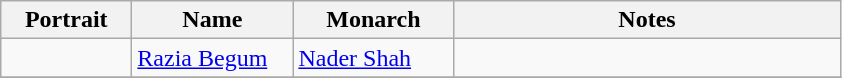<table class="wikitable">
<tr>
<th width="80pt">Portrait</th>
<th width="100pt">Name</th>
<th width="100pt">Monarch</th>
<th width="250pt">Notes</th>
</tr>
<tr>
<td></td>
<td><a href='#'>Razia Begum</a></td>
<td><a href='#'>Nader Shah</a></td>
<td></td>
</tr>
<tr>
</tr>
</table>
